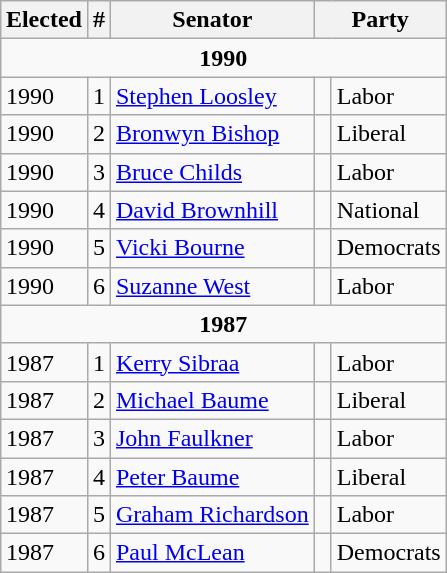<table class="wikitable" style="float: right;">
<tr>
<th>Elected</th>
<th>#</th>
<th>Senator</th>
<th colspan="2">Party</th>
</tr>
<tr>
<td style="text-align:center;" colspan="5"><strong>1990</strong></td>
</tr>
<tr>
<td>1990</td>
<td>1</td>
<td><a href='#'>Stephen Loosley</a></td>
<td> </td>
<td>Labor</td>
</tr>
<tr>
<td>1990</td>
<td>2</td>
<td><a href='#'>Bronwyn Bishop</a></td>
<td> </td>
<td>Liberal</td>
</tr>
<tr>
<td>1990</td>
<td>3</td>
<td><a href='#'>Bruce Childs</a></td>
<td> </td>
<td>Labor</td>
</tr>
<tr>
<td>1990</td>
<td>4</td>
<td><a href='#'>David Brownhill</a></td>
<td> </td>
<td>National</td>
</tr>
<tr>
<td>1990</td>
<td>5</td>
<td><a href='#'>Vicki Bourne</a></td>
<td> </td>
<td>Democrats</td>
</tr>
<tr>
<td>1990</td>
<td>6</td>
<td><a href='#'>Suzanne West</a></td>
<td> </td>
<td>Labor</td>
</tr>
<tr>
<td style="text-align:center;" colspan="5"><strong>1987</strong></td>
</tr>
<tr>
<td>1987</td>
<td>1</td>
<td><a href='#'>Kerry Sibraa</a></td>
<td> </td>
<td>Labor</td>
</tr>
<tr>
<td>1987</td>
<td>2</td>
<td><a href='#'>Michael Baume</a></td>
<td> </td>
<td>Liberal</td>
</tr>
<tr>
<td>1987</td>
<td>3</td>
<td><a href='#'>John Faulkner</a></td>
<td> </td>
<td>Labor</td>
</tr>
<tr>
<td>1987</td>
<td>4</td>
<td><a href='#'>Peter Baume</a></td>
<td> </td>
<td>Liberal</td>
</tr>
<tr>
<td>1987</td>
<td>5</td>
<td><a href='#'>Graham Richardson</a></td>
<td> </td>
<td>Labor</td>
</tr>
<tr>
<td>1987</td>
<td>6</td>
<td><a href='#'>Paul McLean</a></td>
<td> </td>
<td>Democrats</td>
</tr>
</table>
